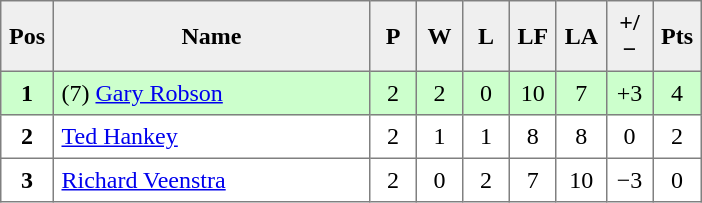<table style=border-collapse:collapse border=1 cellspacing=0 cellpadding=5>
<tr align=center bgcolor=#efefef>
<th width=20>Pos</th>
<th width=200>Name</th>
<th width=20>P</th>
<th width=20>W</th>
<th width=20>L</th>
<th width=20>LF</th>
<th width=20>LA</th>
<th width=20>+/−</th>
<th width=20>Pts</th>
</tr>
<tr align=center style="background: #ccffcc;">
<td><strong>1</strong></td>
<td align="left"> (7) <a href='#'>Gary Robson</a></td>
<td>2</td>
<td>2</td>
<td>0</td>
<td>10</td>
<td>7</td>
<td>+3</td>
<td>4</td>
</tr>
<tr align=center>
<td><strong>2</strong></td>
<td align="left"> <a href='#'>Ted Hankey</a></td>
<td>2</td>
<td>1</td>
<td>1</td>
<td>8</td>
<td>8</td>
<td>0</td>
<td>2</td>
</tr>
<tr align=center>
<td><strong>3</strong></td>
<td align="left"> <a href='#'>Richard Veenstra</a></td>
<td>2</td>
<td>0</td>
<td>2</td>
<td>7</td>
<td>10</td>
<td>−3</td>
<td>0</td>
</tr>
</table>
